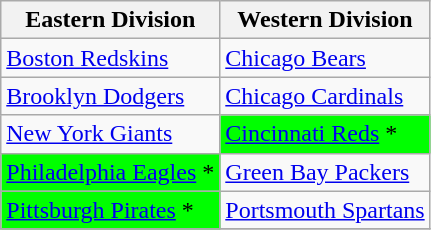<table class="wikitable">
<tr>
<th><strong>Eastern Division</strong></th>
<th><strong>Western Division</strong></th>
</tr>
<tr>
<td><a href='#'>Boston Redskins</a></td>
<td><a href='#'>Chicago Bears</a></td>
</tr>
<tr>
<td><a href='#'>Brooklyn Dodgers</a></td>
<td><a href='#'>Chicago Cardinals</a></td>
</tr>
<tr>
<td><a href='#'>New York Giants</a></td>
<td style="background-color: #00FF00"><a href='#'>Cincinnati Reds</a> *</td>
</tr>
<tr>
<td style="background-color: #00FF00"><a href='#'>Philadelphia Eagles</a> *</td>
<td><a href='#'>Green Bay Packers</a></td>
</tr>
<tr>
<td style="background-color: #00FF00"><a href='#'>Pittsburgh Pirates</a> *</td>
<td><a href='#'>Portsmouth Spartans</a></td>
</tr>
<tr>
</tr>
</table>
